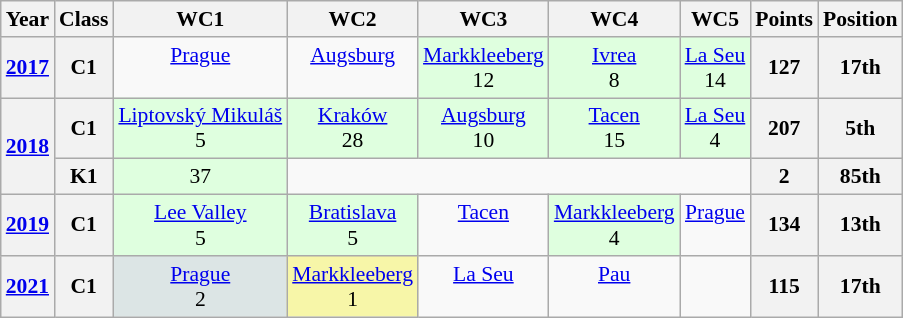<table class="wikitable" style="font-size: 90%; text-align: center">
<tr>
<th>Year</th>
<th>Class</th>
<th>WC1</th>
<th>WC2</th>
<th>WC3</th>
<th>WC4</th>
<th>WC5</th>
<th>Points</th>
<th>Position</th>
</tr>
<tr>
<th><a href='#'>2017</a></th>
<th>C1</th>
<td><a href='#'>Prague</a> <br> </td>
<td><a href='#'>Augsburg</a> <br> </td>
<td style="background:#DFFFDF;"><a href='#'>Markkleeberg</a><br>12</td>
<td style="background:#DFFFDF;"><a href='#'>Ivrea</a> <br>8</td>
<td style="background:#DFFFDF;"><a href='#'>La Seu</a> <br>14</td>
<th>127</th>
<th>17th</th>
</tr>
<tr>
<th rowspan=2><a href='#'>2018</a></th>
<th>C1</th>
<td style="background:#DFFFDF;"><a href='#'>Liptovský Mikuláš</a> <br>5</td>
<td style="background:#DFFFDF;"><a href='#'>Kraków</a> <br>28</td>
<td style="background:#DFFFDF;"><a href='#'>Augsburg</a> <br>10</td>
<td style="background:#DFFFDF;"><a href='#'>Tacen</a> <br>15</td>
<td style="background:#DFFFDF;"><a href='#'>La Seu</a> <br>4</td>
<th>207</th>
<th>5th</th>
</tr>
<tr>
<th>K1</th>
<td style="background:#DFFFDF;">37</td>
<td colspan=4></td>
<th>2</th>
<th>85th</th>
</tr>
<tr>
<th><a href='#'>2019</a></th>
<th>C1</th>
<td style="background:#DFFFDF;"><a href='#'>Lee Valley</a> <br>5</td>
<td style="background:#DFFFDF;"><a href='#'>Bratislava</a> <br>5</td>
<td><a href='#'>Tacen</a> <br> </td>
<td style="background:#DFFFDF;"><a href='#'>Markkleeberg</a><br>4</td>
<td><a href='#'>Prague</a> <br> </td>
<th>134</th>
<th>13th</th>
</tr>
<tr>
<th><a href='#'>2021</a></th>
<th>C1</th>
<td style="background:#DCE5E5;"><a href='#'>Prague</a> <br>2</td>
<td style="background:#F7F6A8;"><a href='#'>Markkleeberg</a><br>1</td>
<td><a href='#'>La Seu</a> <br> </td>
<td><a href='#'>Pau</a> <br> </td>
<td></td>
<th>115</th>
<th>17th</th>
</tr>
</table>
